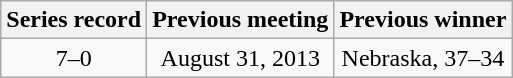<table class="wikitable" style="text-align:center">
<tr>
<th>Series record</th>
<th>Previous meeting</th>
<th>Previous winner</th>
</tr>
<tr>
<td>7–0</td>
<td>August 31, 2013</td>
<td>Nebraska, 37–34</td>
</tr>
</table>
